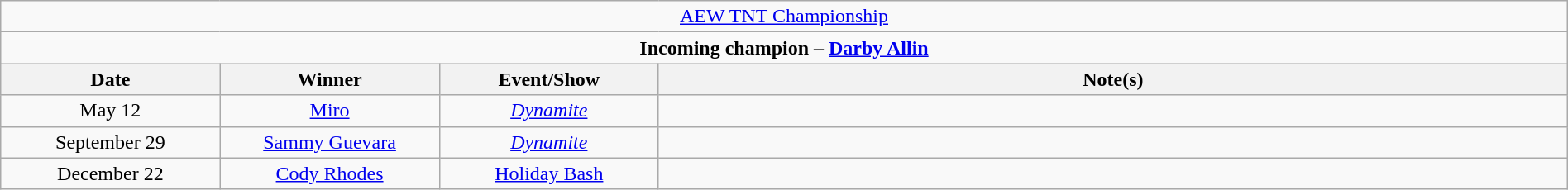<table class="wikitable" style="text-align:center; width:100%;">
<tr>
<td colspan="4" style="text-align: center;"><a href='#'>AEW TNT Championship</a></td>
</tr>
<tr>
<td colspan="4" style="text-align: center;"><strong>Incoming champion – <a href='#'>Darby Allin</a></strong></td>
</tr>
<tr>
<th width=14%>Date</th>
<th width=14%>Winner</th>
<th width=14%>Event/Show</th>
<th width=58%>Note(s)</th>
</tr>
<tr>
<td>May 12</td>
<td><a href='#'>Miro</a></td>
<td><em><a href='#'>Dynamite</a></em></td>
<td></td>
</tr>
<tr>
<td>September 29</td>
<td><a href='#'>Sammy Guevara</a></td>
<td><em><a href='#'>Dynamite</a></em></td>
<td></td>
</tr>
<tr>
<td>December 22<br></td>
<td><a href='#'>Cody Rhodes</a></td>
<td><a href='#'>Holiday Bash</a><br></td>
<td></td>
</tr>
</table>
